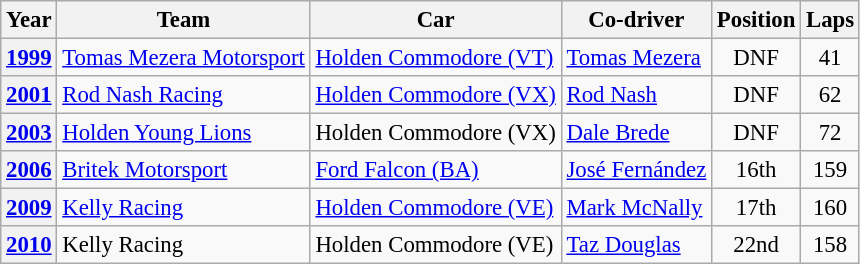<table class="wikitable" style="font-size: 95%;">
<tr>
<th>Year</th>
<th>Team</th>
<th>Car</th>
<th>Co-driver</th>
<th>Position</th>
<th>Laps</th>
</tr>
<tr>
<th><a href='#'>1999</a></th>
<td><a href='#'>Tomas Mezera Motorsport</a></td>
<td><a href='#'>Holden Commodore (VT)</a></td>
<td> <a href='#'>Tomas Mezera</a></td>
<td align="center">DNF</td>
<td align="center">41</td>
</tr>
<tr>
<th><a href='#'>2001</a></th>
<td><a href='#'>Rod Nash Racing</a></td>
<td><a href='#'>Holden Commodore (VX)</a></td>
<td> <a href='#'>Rod Nash</a></td>
<td align="center">DNF</td>
<td align="center">62</td>
</tr>
<tr>
<th><a href='#'>2003</a></th>
<td><a href='#'>Holden Young Lions</a></td>
<td>Holden Commodore (VX)</td>
<td> <a href='#'>Dale Brede</a></td>
<td align="center">DNF</td>
<td align="center">72</td>
</tr>
<tr>
<th><a href='#'>2006</a></th>
<td><a href='#'>Britek Motorsport</a></td>
<td><a href='#'>Ford Falcon (BA)</a></td>
<td> <a href='#'>José Fernández</a></td>
<td align="center">16th</td>
<td align="center">159</td>
</tr>
<tr>
<th><a href='#'>2009</a></th>
<td><a href='#'>Kelly Racing</a></td>
<td><a href='#'>Holden Commodore (VE)</a></td>
<td> <a href='#'>Mark McNally</a></td>
<td align="center">17th</td>
<td align="center">160</td>
</tr>
<tr>
<th><a href='#'>2010</a></th>
<td>Kelly Racing</td>
<td>Holden Commodore (VE)</td>
<td> <a href='#'>Taz Douglas</a></td>
<td align="center">22nd</td>
<td align="center">158</td>
</tr>
</table>
